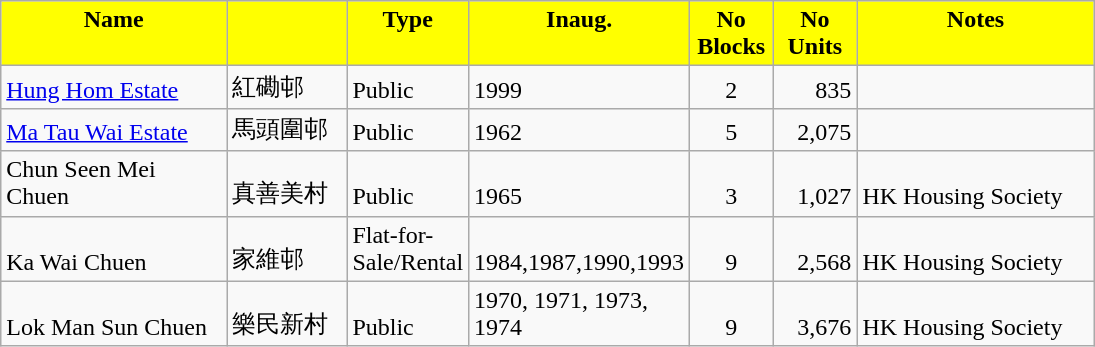<table class="wikitable">
<tr style="font-weight:bold;background-color:yellow" align="center" valign="top">
<td width="143.25" Height="12.75">Name</td>
<td width="72.75" align="center" valign="top"></td>
<td width="59.25" align="center" valign="top">Type</td>
<td width="48" align="center" valign="top">Inaug.</td>
<td width="48" align="center" valign="top">No Blocks</td>
<td width="48.75" align="center" valign="top">No Units</td>
<td width="150.75" align="center" valign="top">Notes</td>
</tr>
<tr valign="bottom">
<td Height="12.75"><a href='#'>Hung Hom Estate</a></td>
<td>紅磡邨</td>
<td>Public</td>
<td>1999</td>
<td align="center">2</td>
<td align="right">835</td>
<td></td>
</tr>
<tr valign="bottom">
<td Height="12.75"><a href='#'>Ma Tau Wai Estate</a></td>
<td>馬頭圍邨</td>
<td>Public</td>
<td>1962</td>
<td align="center">5</td>
<td align="right">2,075</td>
<td></td>
</tr>
<tr valign="bottom">
<td Height="12.75">Chun Seen Mei Chuen</td>
<td>真善美村</td>
<td>Public</td>
<td>1965</td>
<td align="center">3</td>
<td align="right">1,027</td>
<td>HK Housing Society</td>
</tr>
<tr valign="bottom">
<td Height="12.75">Ka Wai Chuen</td>
<td>家維邨</td>
<td>Flat-for-Sale/Rental</td>
<td>1984,1987,1990,1993</td>
<td align="center">9</td>
<td align="right">2,568</td>
<td>HK Housing Society</td>
</tr>
<tr valign="bottom">
<td Height="12.75">Lok Man Sun Chuen</td>
<td>樂民新村</td>
<td>Public</td>
<td>1970, 1971, 1973, 1974</td>
<td align="center">9</td>
<td align="right">3,676</td>
<td>HK Housing Society</td>
</tr>
</table>
